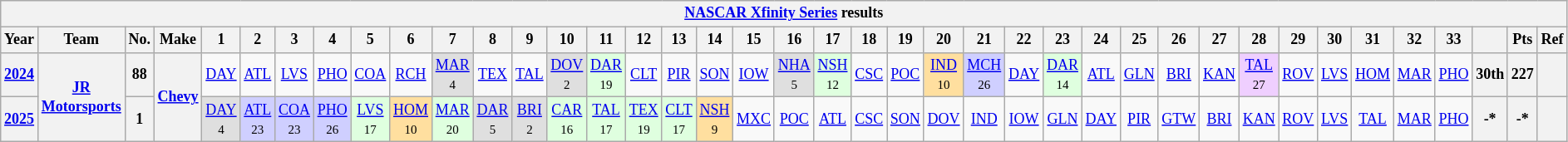<table class="wikitable" style="text-align:center; font-size:75%">
<tr>
<th colspan=42><a href='#'>NASCAR Xfinity Series</a> results</th>
</tr>
<tr>
<th>Year</th>
<th>Team</th>
<th>No.</th>
<th>Make</th>
<th>1</th>
<th>2</th>
<th>3</th>
<th>4</th>
<th>5</th>
<th>6</th>
<th>7</th>
<th>8</th>
<th>9</th>
<th>10</th>
<th>11</th>
<th>12</th>
<th>13</th>
<th>14</th>
<th>15</th>
<th>16</th>
<th>17</th>
<th>18</th>
<th>19</th>
<th>20</th>
<th>21</th>
<th>22</th>
<th>23</th>
<th>24</th>
<th>25</th>
<th>26</th>
<th>27</th>
<th>28</th>
<th>29</th>
<th>30</th>
<th>31</th>
<th>32</th>
<th>33</th>
<th></th>
<th>Pts</th>
<th>Ref</th>
</tr>
<tr>
<th><a href='#'>2024</a></th>
<th rowspan=2><a href='#'>JR Motorsports</a></th>
<th>88</th>
<th rowspan=2><a href='#'>Chevy</a></th>
<td><a href='#'>DAY</a></td>
<td><a href='#'>ATL</a></td>
<td><a href='#'>LVS</a></td>
<td><a href='#'>PHO</a></td>
<td><a href='#'>COA</a></td>
<td><a href='#'>RCH</a></td>
<td style="background:#DFDFDF;"><a href='#'>MAR</a><br><small>4</small></td>
<td><a href='#'>TEX</a></td>
<td><a href='#'>TAL</a></td>
<td style="background:#DFDFDF;"><a href='#'>DOV</a><br><small>2</small></td>
<td style="background:#DFFFDF;"><a href='#'>DAR</a><br><small>19</small></td>
<td><a href='#'>CLT</a></td>
<td><a href='#'>PIR</a></td>
<td><a href='#'>SON</a></td>
<td><a href='#'>IOW</a></td>
<td style="background:#DFDFDF;"><a href='#'>NHA</a><br><small>5</small></td>
<td style="background:#DFFFDF;"><a href='#'>NSH</a><br><small>12</small></td>
<td><a href='#'>CSC</a></td>
<td><a href='#'>POC</a></td>
<td style="background:#FFDF9F;"><a href='#'>IND</a><br><small>10</small></td>
<td style="background:#CFCFFF;"><a href='#'>MCH</a><br><small>26</small></td>
<td><a href='#'>DAY</a></td>
<td style="background:#DFFFDF;"><a href='#'>DAR</a><br><small>14</small></td>
<td><a href='#'>ATL</a></td>
<td><a href='#'>GLN</a></td>
<td><a href='#'>BRI</a></td>
<td><a href='#'>KAN</a></td>
<td style="background:#EFCFFF;"><a href='#'>TAL</a><br><small>27</small></td>
<td><a href='#'>ROV</a></td>
<td><a href='#'>LVS</a></td>
<td><a href='#'>HOM</a></td>
<td><a href='#'>MAR</a></td>
<td><a href='#'>PHO</a></td>
<th>30th</th>
<th>227</th>
<th></th>
</tr>
<tr>
<th><a href='#'>2025</a></th>
<th>1</th>
<td style="background:#DFDFDF;"><a href='#'>DAY</a><br><small>4</small></td>
<td style="background:#CFCFFF;"><a href='#'>ATL</a><br><small>23</small></td>
<td style="background:#CFCFFF;"><a href='#'>COA</a><br><small>23</small></td>
<td style="background:#CFCFFF;"><a href='#'>PHO</a><br><small>26</small></td>
<td style="background:#DFFFDF;"><a href='#'>LVS</a><br><small>17</small></td>
<td style="background:#FFDF9F;"><a href='#'>HOM</a><br><small>10</small></td>
<td style="background:#DFFFDF;"><a href='#'>MAR</a><br><small>20</small></td>
<td style="background:#DFDFDF;"><a href='#'>DAR</a><br><small>5</small></td>
<td style="background:#DFDFDF;"><a href='#'>BRI</a><br><small>2</small></td>
<td style="background:#DFFFDF;"><a href='#'>CAR</a><br><small>16</small></td>
<td style="background:#DFFFDF;"><a href='#'>TAL</a><br><small>17</small></td>
<td style="background:#DFFFDF;"><a href='#'>TEX</a><br><small>19</small></td>
<td style="background:#DFFFDF;"><a href='#'>CLT</a><br><small>17</small></td>
<td style="background:#FFDF9F;"><a href='#'>NSH</a><br><small>9</small></td>
<td><a href='#'>MXC</a></td>
<td><a href='#'>POC</a></td>
<td><a href='#'>ATL</a></td>
<td><a href='#'>CSC</a></td>
<td><a href='#'>SON</a></td>
<td><a href='#'>DOV</a></td>
<td><a href='#'>IND</a></td>
<td><a href='#'>IOW</a></td>
<td><a href='#'>GLN</a></td>
<td><a href='#'>DAY</a></td>
<td><a href='#'>PIR</a></td>
<td><a href='#'>GTW</a></td>
<td><a href='#'>BRI</a></td>
<td><a href='#'>KAN</a></td>
<td><a href='#'>ROV</a></td>
<td><a href='#'>LVS</a></td>
<td><a href='#'>TAL</a></td>
<td><a href='#'>MAR</a></td>
<td><a href='#'>PHO</a></td>
<th>-*</th>
<th>-*</th>
<th></th>
</tr>
</table>
